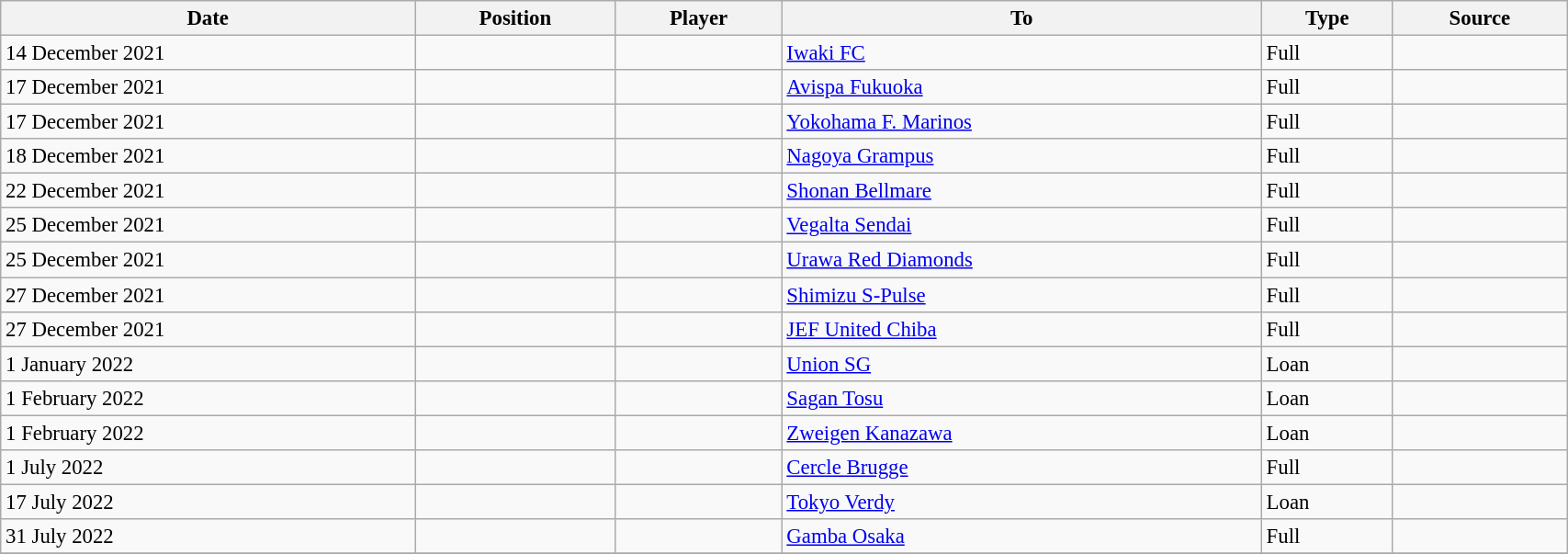<table class="wikitable sortable" style="width:90%; text-align:center; font-size:95%; text-align:left;">
<tr>
<th>Date</th>
<th>Position</th>
<th>Player</th>
<th>To</th>
<th>Type</th>
<th>Source</th>
</tr>
<tr>
<td>14 December 2021</td>
<td></td>
<td></td>
<td> <a href='#'>Iwaki FC</a></td>
<td>Full</td>
<td></td>
</tr>
<tr>
<td>17 December 2021</td>
<td></td>
<td></td>
<td> <a href='#'>Avispa Fukuoka</a></td>
<td>Full</td>
<td></td>
</tr>
<tr>
<td>17 December 2021</td>
<td></td>
<td></td>
<td> <a href='#'>Yokohama F. Marinos</a></td>
<td>Full</td>
<td></td>
</tr>
<tr>
<td>18 December 2021</td>
<td></td>
<td></td>
<td> <a href='#'>Nagoya Grampus</a></td>
<td>Full</td>
<td></td>
</tr>
<tr>
<td>22 December 2021</td>
<td></td>
<td></td>
<td> <a href='#'>Shonan Bellmare</a></td>
<td>Full</td>
<td></td>
</tr>
<tr>
<td>25 December 2021</td>
<td></td>
<td></td>
<td> <a href='#'>Vegalta Sendai</a></td>
<td>Full</td>
<td></td>
</tr>
<tr>
<td>25 December 2021</td>
<td></td>
<td></td>
<td> <a href='#'>Urawa Red Diamonds</a></td>
<td>Full</td>
<td></td>
</tr>
<tr>
<td>27 December 2021</td>
<td></td>
<td></td>
<td> <a href='#'>Shimizu S-Pulse</a></td>
<td>Full</td>
<td></td>
</tr>
<tr>
<td>27 December 2021</td>
<td></td>
<td></td>
<td> <a href='#'>JEF United Chiba</a></td>
<td>Full</td>
<td></td>
</tr>
<tr>
<td>1 January 2022</td>
<td></td>
<td></td>
<td> <a href='#'>Union SG</a></td>
<td>Loan</td>
<td></td>
</tr>
<tr>
<td>1 February 2022</td>
<td></td>
<td></td>
<td> <a href='#'>Sagan Tosu</a></td>
<td>Loan</td>
<td></td>
</tr>
<tr>
<td>1 February 2022</td>
<td></td>
<td></td>
<td> <a href='#'>Zweigen Kanazawa</a></td>
<td>Loan</td>
<td></td>
</tr>
<tr>
<td>1 July 2022</td>
<td></td>
<td></td>
<td> <a href='#'>Cercle Brugge</a></td>
<td>Full</td>
<td></td>
</tr>
<tr>
<td>17 July 2022</td>
<td></td>
<td></td>
<td> <a href='#'>Tokyo Verdy</a></td>
<td>Loan</td>
<td></td>
</tr>
<tr>
<td>31 July 2022</td>
<td></td>
<td></td>
<td> <a href='#'>Gamba Osaka</a></td>
<td>Full</td>
<td></td>
</tr>
<tr>
</tr>
</table>
